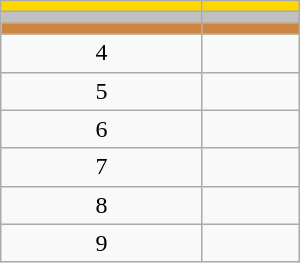<table class="wikitable" style="width:200px;">
<tr style="background:gold;">
<td align=center></td>
<td></td>
</tr>
<tr style="background:silver;">
<td align=center></td>
<td></td>
</tr>
<tr style="background:peru;">
<td align=center></td>
<td></td>
</tr>
<tr>
<td align=center>4</td>
<td></td>
</tr>
<tr>
<td align=center>5</td>
<td></td>
</tr>
<tr>
<td align=center>6</td>
<td></td>
</tr>
<tr>
<td align=center>7</td>
<td></td>
</tr>
<tr>
<td align=center>8</td>
<td></td>
</tr>
<tr>
<td align=center>9</td>
<td></td>
</tr>
</table>
